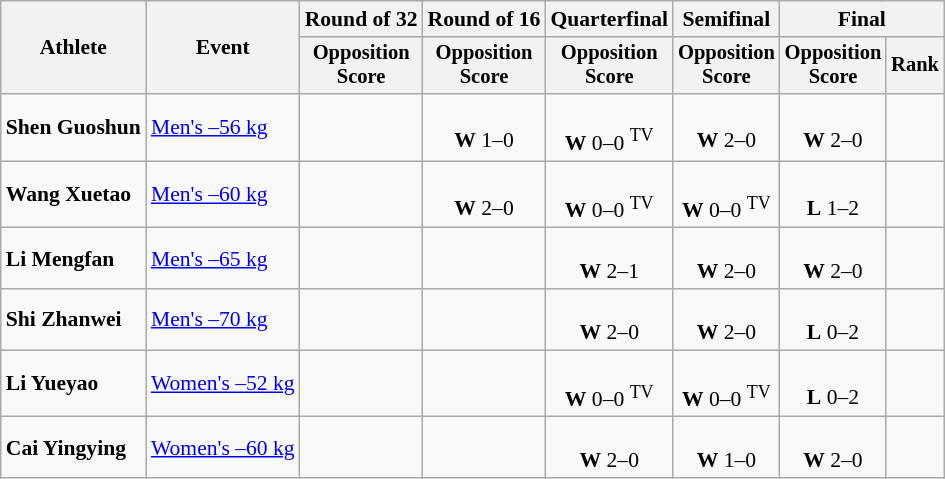<table class=wikitable style=font-size:90%;text-align:center>
<tr>
<th rowspan=2>Athlete</th>
<th rowspan=2>Event</th>
<th>Round of 32</th>
<th>Round of 16</th>
<th>Quarterfinal</th>
<th>Semifinal</th>
<th colspan=2>Final</th>
</tr>
<tr style=font-size:95%>
<th>Opposition<br>Score</th>
<th>Opposition<br>Score</th>
<th>Opposition<br>Score</th>
<th>Opposition<br>Score</th>
<th>Opposition<br>Score</th>
<th>Rank</th>
</tr>
<tr>
<td align=left><strong>Shen Guoshun</strong></td>
<td align=left><a href='#'>Men's –56 kg</a></td>
<td></td>
<td><br><strong>W</strong> 1–0</td>
<td><br><strong>W</strong> 0–0 <sup>TV</sup></td>
<td><br><strong>W</strong> 2–0</td>
<td><br><strong>W</strong> 2–0</td>
<td></td>
</tr>
<tr>
<td align=left><strong>Wang Xuetao</strong></td>
<td align=left><a href='#'>Men's –60 kg</a></td>
<td></td>
<td><br><strong>W</strong> 2–0</td>
<td><br><strong>W</strong> 0–0 <sup>TV</sup></td>
<td><br><strong>W</strong> 0–0 <sup>TV</sup></td>
<td><br><strong>L</strong> 1–2</td>
<td></td>
</tr>
<tr>
<td align=left><strong>Li Mengfan</strong></td>
<td align=left><a href='#'>Men's –65 kg</a></td>
<td></td>
<td></td>
<td><br><strong>W</strong> 2–1</td>
<td><br><strong>W</strong> 2–0</td>
<td><br><strong>W</strong> 2–0</td>
<td></td>
</tr>
<tr>
<td align=left><strong>Shi Zhanwei</strong></td>
<td align=left><a href='#'>Men's –70 kg</a></td>
<td></td>
<td></td>
<td><br><strong>W</strong> 2–0</td>
<td><br><strong>W</strong> 2–0</td>
<td><br><strong>L</strong> 0–2</td>
<td></td>
</tr>
<tr>
<td align=left><strong>Li Yueyao</strong></td>
<td align=left><a href='#'>Women's –52 kg</a></td>
<td></td>
<td></td>
<td><br><strong>W</strong> 0–0 <sup>TV</sup></td>
<td><br><strong>W</strong> 0–0 <sup>TV</sup></td>
<td><br><strong>L</strong> 0–2</td>
<td></td>
</tr>
<tr>
<td align=left><strong>Cai Yingying</strong></td>
<td align=left><a href='#'>Women's –60 kg</a></td>
<td></td>
<td></td>
<td><br><strong>W</strong> 2–0</td>
<td><br><strong>W</strong> 1–0</td>
<td><br><strong>W</strong> 2–0</td>
<td></td>
</tr>
</table>
